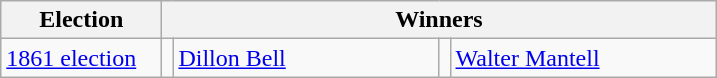<table class=wikitable>
<tr>
<th width=100>Election</th>
<th colspan=4>Winners</th>
</tr>
<tr>
<td><a href='#'>1861 election</a></td>
<td></td>
<td width=170><a href='#'>Dillon Bell</a></td>
<td></td>
<td width=170><a href='#'>Walter Mantell</a></td>
</tr>
</table>
